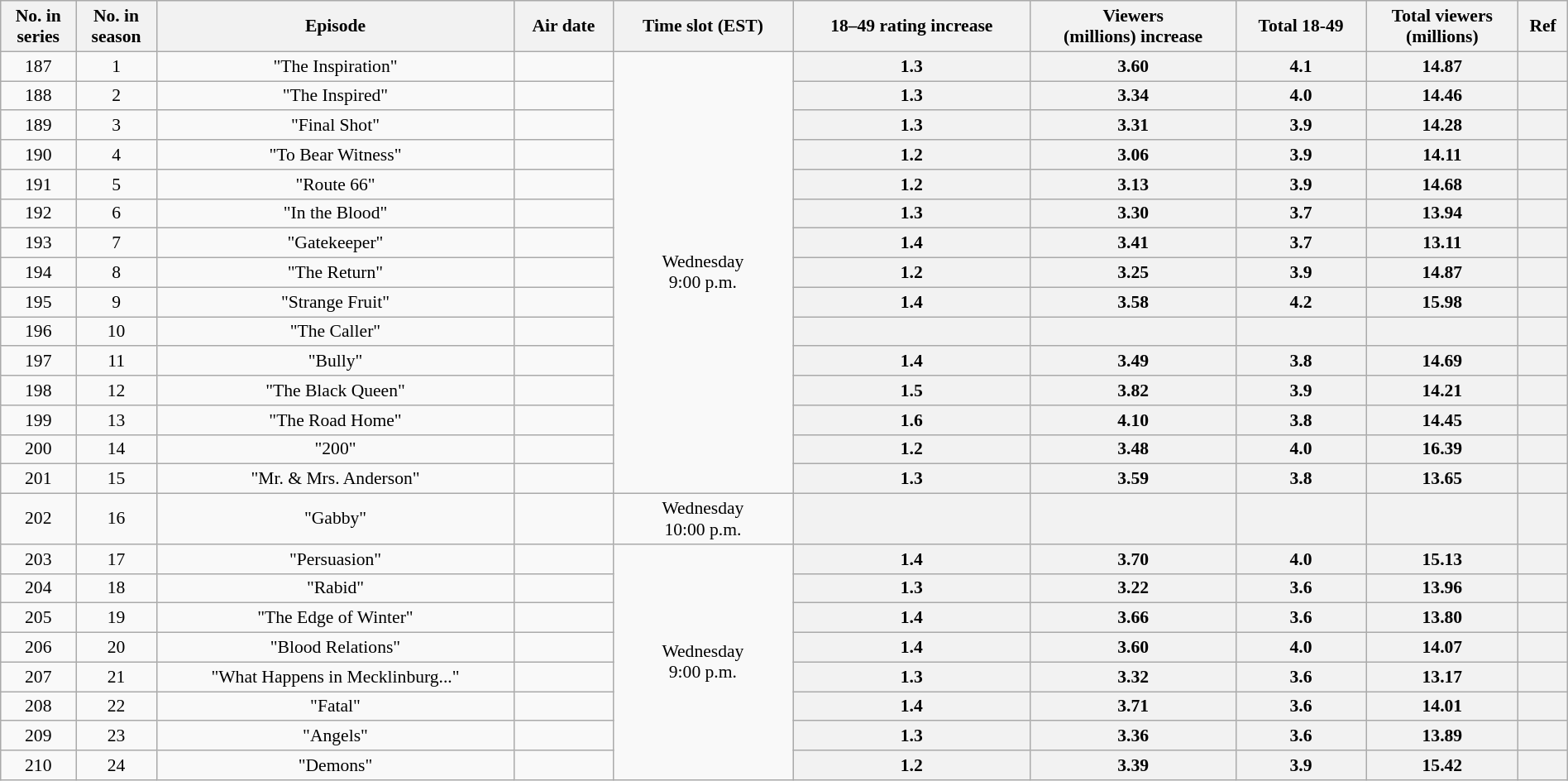<table class="wikitable" style="font-size:90%; text-align:center; width: 100%; margin-left: auto; margin-right: auto;">
<tr>
<th>No. in<br>series</th>
<th>No. in<br>season</th>
<th>Episode</th>
<th>Air date</th>
<th>Time slot (EST)</th>
<th>18–49 rating increase</th>
<th>Viewers<br>(millions) increase</th>
<th>Total 18-49</th>
<th>Total viewers<br>(millions)</th>
<th>Ref</th>
</tr>
<tr>
<td style="text-align:center">187</td>
<td style="text-align:center">1</td>
<td>"The Inspiration"</td>
<td></td>
<td style="text-align:center" rowspan=15>Wednesday<br>9:00 p.m.</td>
<th style="text-align:center">1.3</th>
<th style="text-align:center">3.60</th>
<th style="text-align:center">4.1</th>
<th style="text-align:center">14.87</th>
<th style="text-align:center"></th>
</tr>
<tr>
<td style="text-align:center">188</td>
<td style="text-align:center">2</td>
<td>"The Inspired"</td>
<td></td>
<th style="text-align:center">1.3</th>
<th style="text-align:center">3.34</th>
<th style="text-align:center">4.0</th>
<th style="text-align:center">14.46</th>
<th style="text-align:center"></th>
</tr>
<tr>
<td style="text-align:center">189</td>
<td style="text-align:center">3</td>
<td>"Final Shot"</td>
<td></td>
<th style="text-align:center">1.3</th>
<th style="text-align:center">3.31</th>
<th style="text-align:center">3.9</th>
<th style="text-align:center">14.28</th>
<th style="text-align:center"></th>
</tr>
<tr>
<td style="text-align:center">190</td>
<td style="text-align:center">4</td>
<td>"To Bear Witness"</td>
<td></td>
<th style="text-align:center">1.2</th>
<th style="text-align:center">3.06</th>
<th style="text-align:center">3.9</th>
<th style="text-align:center">14.11</th>
<th style="text-align:center"></th>
</tr>
<tr>
<td style="text-align:center">191</td>
<td style="text-align:center">5</td>
<td>"Route 66"</td>
<td></td>
<th style="text-align:center">1.2</th>
<th style="text-align:center">3.13</th>
<th style="text-align:center">3.9</th>
<th style="text-align:center">14.68</th>
<th style="text-align:center"></th>
</tr>
<tr>
<td style="text-align:center">192</td>
<td style="text-align:center">6</td>
<td>"In the Blood"</td>
<td></td>
<th style="text-align:center">1.3</th>
<th style="text-align:center">3.30</th>
<th style="text-align:center">3.7</th>
<th style="text-align:center">13.94</th>
<th style="text-align:center"></th>
</tr>
<tr>
<td style="text-align:center">193</td>
<td style="text-align:center">7</td>
<td>"Gatekeeper"</td>
<td></td>
<th style="text-align:center">1.4</th>
<th style="text-align:center">3.41</th>
<th style="text-align:center">3.7</th>
<th style="text-align:center">13.11</th>
<th style="text-align:center"></th>
</tr>
<tr>
<td style="text-align:center">194</td>
<td style="text-align:center">8</td>
<td>"The Return"</td>
<td></td>
<th style="text-align:center">1.2</th>
<th style="text-align:center">3.25</th>
<th style="text-align:center">3.9</th>
<th style="text-align:center">14.87</th>
<th style="text-align:center"></th>
</tr>
<tr>
<td style="text-align:center">195</td>
<td style="text-align:center">9</td>
<td>"Strange Fruit"</td>
<td></td>
<th style="text-align:center">1.4</th>
<th style="text-align:center">3.58</th>
<th style="text-align:center">4.2</th>
<th style="text-align:center">15.98</th>
<th style="text-align:center"></th>
</tr>
<tr>
<td style="text-align:center">196</td>
<td style="text-align:center">10</td>
<td>"The Caller"</td>
<td></td>
<th></th>
<th></th>
<th></th>
<th></th>
<th></th>
</tr>
<tr>
<td style="text-align:center">197</td>
<td style="text-align:center">11</td>
<td>"Bully"</td>
<td></td>
<th style="text-align:center">1.4</th>
<th style="text-align:center">3.49</th>
<th style="text-align:center">3.8</th>
<th style="text-align:center">14.69</th>
<th style="text-align:center"></th>
</tr>
<tr>
<td style="text-align:center">198</td>
<td style="text-align:center">12</td>
<td>"The Black Queen"</td>
<td></td>
<th style="text-align:center">1.5</th>
<th style="text-align:center">3.82</th>
<th style="text-align:center">3.9</th>
<th style="text-align:center">14.21</th>
<th style="text-align:center"></th>
</tr>
<tr>
<td style="text-align:center">199</td>
<td style="text-align:center">13</td>
<td>"The Road Home"</td>
<td></td>
<th style="text-align:center">1.6</th>
<th style="text-align:center">4.10</th>
<th style="text-align:center">3.8</th>
<th style="text-align:center">14.45</th>
<th style="text-align:center"></th>
</tr>
<tr>
<td style="text-align:center">200</td>
<td style="text-align:center">14</td>
<td>"200"</td>
<td></td>
<th style="text-align:center">1.2</th>
<th style="text-align:center">3.48</th>
<th style="text-align:center">4.0</th>
<th style="text-align:center">16.39</th>
<th style="text-align:center"></th>
</tr>
<tr>
<td style="text-align:center">201</td>
<td style="text-align:center">15</td>
<td>"Mr. & Mrs. Anderson"</td>
<td></td>
<th style="text-align:center">1.3</th>
<th style="text-align:center">3.59</th>
<th style="text-align:center">3.8</th>
<th style="text-align:center">13.65</th>
<th style="text-align:center"></th>
</tr>
<tr>
<td style="text-align:center">202</td>
<td style="text-align:center">16</td>
<td>"Gabby"</td>
<td></td>
<td style="text-align:center" rowspan=1>Wednesday<br>10:00 p.m.</td>
<th></th>
<th></th>
<th></th>
<th></th>
<th></th>
</tr>
<tr>
<td style="text-align:center">203</td>
<td style="text-align:center">17</td>
<td>"Persuasion"</td>
<td></td>
<td style="text-align:center" rowspan=15>Wednesday<br>9:00 p.m.</td>
<th style="text-align:center">1.4</th>
<th style="text-align:center">3.70</th>
<th style="text-align:center">4.0</th>
<th style="text-align:center">15.13</th>
<th style="text-align:center"></th>
</tr>
<tr>
<td style="text-align:center">204</td>
<td style="text-align:center">18</td>
<td>"Rabid"</td>
<td></td>
<th style="text-align:center">1.3</th>
<th style="text-align:center">3.22</th>
<th style="text-align:center">3.6</th>
<th style="text-align:center">13.96</th>
<th style="text-align:center"></th>
</tr>
<tr>
<td style="text-align:center">205</td>
<td style="text-align:center">19</td>
<td>"The Edge of Winter"</td>
<td></td>
<th style="text-align:center">1.4</th>
<th style="text-align:center">3.66</th>
<th style="text-align:center">3.6</th>
<th style="text-align:center">13.80</th>
<th style="text-align:center"></th>
</tr>
<tr>
<td style="text-align:center">206</td>
<td style="text-align:center">20</td>
<td>"Blood Relations"</td>
<td></td>
<th style="text-align:center">1.4</th>
<th style="text-align:center">3.60</th>
<th style="text-align:center">4.0</th>
<th style="text-align:center">14.07</th>
<th style="text-align:center"></th>
</tr>
<tr>
<td style="text-align:center">207</td>
<td style="text-align:center">21</td>
<td>"What Happens in Mecklinburg..."</td>
<td></td>
<th style="text-align:center">1.3</th>
<th style="text-align:center">3.32</th>
<th style="text-align:center">3.6</th>
<th style="text-align:center">13.17</th>
<th style="text-align:center"></th>
</tr>
<tr>
<td style="text-align:center">208</td>
<td style="text-align:center">22</td>
<td>"Fatal"</td>
<td></td>
<th style="text-align:center">1.4</th>
<th style="text-align:center">3.71</th>
<th style="text-align:center">3.6</th>
<th style="text-align:center">14.01</th>
<th style="text-align:center"></th>
</tr>
<tr>
<td style="text-align:center">209</td>
<td style="text-align:center">23</td>
<td>"Angels"</td>
<td></td>
<th style="text-align:center">1.3</th>
<th style="text-align:center">3.36</th>
<th style="text-align:center">3.6</th>
<th style="text-align:center">13.89</th>
<th style="text-align:center"></th>
</tr>
<tr>
<td style="text-align:center">210</td>
<td style="text-align:center">24</td>
<td>"Demons"</td>
<td></td>
<th style="text-align:center">1.2</th>
<th style="text-align:center">3.39</th>
<th style="text-align:center">3.9</th>
<th style="text-align:center">15.42</th>
<th style="text-align:center"></th>
</tr>
</table>
